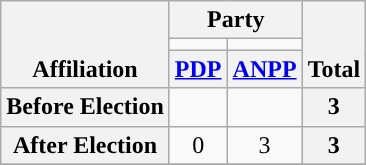<table class=wikitable style="text-align:center">
<tr style="vertical-align:bottom;">
<th rowspan=3>Affiliation</th>
<th colspan=2>Party</th>
<th rowspan=3>Total</th>
</tr>
<tr>
<td style="background-color:"></td>
<td style="background-color:"></td>
</tr>
<tr>
<th><a href='#'>PDP</a></th>
<th><a href='#'>ANPP</a></th>
</tr>
<tr>
<th>Before Election</th>
<td></td>
<td></td>
<th>3</th>
</tr>
<tr>
<th>After Election</th>
<td>0</td>
<td>3</td>
<th>3</th>
</tr>
<tr>
</tr>
</table>
